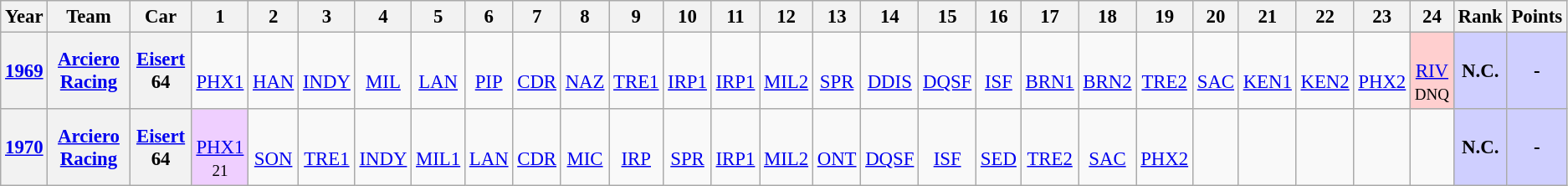<table class="wikitable" style="text-align:center; font-size:95%">
<tr>
<th>Year</th>
<th>Team</th>
<th>Car</th>
<th>1</th>
<th>2</th>
<th>3</th>
<th>4</th>
<th>5</th>
<th>6</th>
<th>7</th>
<th>8</th>
<th>9</th>
<th>10</th>
<th>11</th>
<th>12</th>
<th>13</th>
<th>14</th>
<th>15</th>
<th>16</th>
<th>17</th>
<th>18</th>
<th>19</th>
<th>20</th>
<th>21</th>
<th>22</th>
<th>23</th>
<th>24</th>
<th>Rank</th>
<th>Points</th>
</tr>
<tr>
<th><a href='#'>1969</a></th>
<th><a href='#'>Arciero Racing</a></th>
<th><a href='#'>Eisert</a> 64</th>
<td><br><a href='#'>PHX1</a></td>
<td><br><a href='#'>HAN</a></td>
<td><br><a href='#'>INDY</a></td>
<td><br><a href='#'>MIL</a></td>
<td><br><a href='#'>LAN</a></td>
<td><br><a href='#'>PIP</a></td>
<td><br><a href='#'>CDR</a></td>
<td><br><a href='#'>NAZ</a></td>
<td><br><a href='#'>TRE1</a></td>
<td><br><a href='#'>IRP1</a></td>
<td><br><a href='#'>IRP1</a></td>
<td><br><a href='#'>MIL2</a></td>
<td><br><a href='#'>SPR</a></td>
<td><br><a href='#'>DDIS</a></td>
<td><br><a href='#'>DQSF</a></td>
<td><br><a href='#'>ISF</a></td>
<td><br><a href='#'>BRN1</a></td>
<td><br><a href='#'>BRN2</a></td>
<td><br><a href='#'>TRE2</a></td>
<td><br><a href='#'>SAC</a></td>
<td><br><a href='#'>KEN1</a></td>
<td><br><a href='#'>KEN2</a></td>
<td><br><a href='#'>PHX2</a></td>
<td style="background-color:#FFCFCF"><br><a href='#'>RIV</a><br><small>DNQ</small></td>
<td style="background-color:#CFCFFF"><strong>N.C.</strong></td>
<td style="background-color:#CFCFFF"><strong>-</strong></td>
</tr>
<tr>
<th><a href='#'>1970</a></th>
<th><a href='#'>Arciero Racing</a></th>
<th><a href='#'>Eisert</a> 64</th>
<td style="background-color:#EFCFFF"><br><a href='#'>PHX1</a><br><small>21</small></td>
<td><br><a href='#'>SON</a></td>
<td><br><a href='#'>TRE1</a></td>
<td><br><a href='#'>INDY</a></td>
<td><br><a href='#'>MIL1</a></td>
<td><br><a href='#'>LAN</a></td>
<td><br><a href='#'>CDR</a></td>
<td><br><a href='#'>MIC</a></td>
<td><br><a href='#'>IRP</a></td>
<td><br><a href='#'>SPR</a></td>
<td><br><a href='#'>IRP1</a></td>
<td><br><a href='#'>MIL2</a></td>
<td><br><a href='#'>ONT</a></td>
<td><br><a href='#'>DQSF</a></td>
<td><br><a href='#'>ISF</a></td>
<td><br><a href='#'>SED</a></td>
<td><br><a href='#'>TRE2</a></td>
<td><br><a href='#'>SAC</a></td>
<td><br><a href='#'>PHX2</a></td>
<td></td>
<td></td>
<td></td>
<td></td>
<td></td>
<td style="background-color:#CFCFFF"><strong>N.C.</strong></td>
<td style="background-color:#CFCFFF"><strong>-</strong></td>
</tr>
</table>
